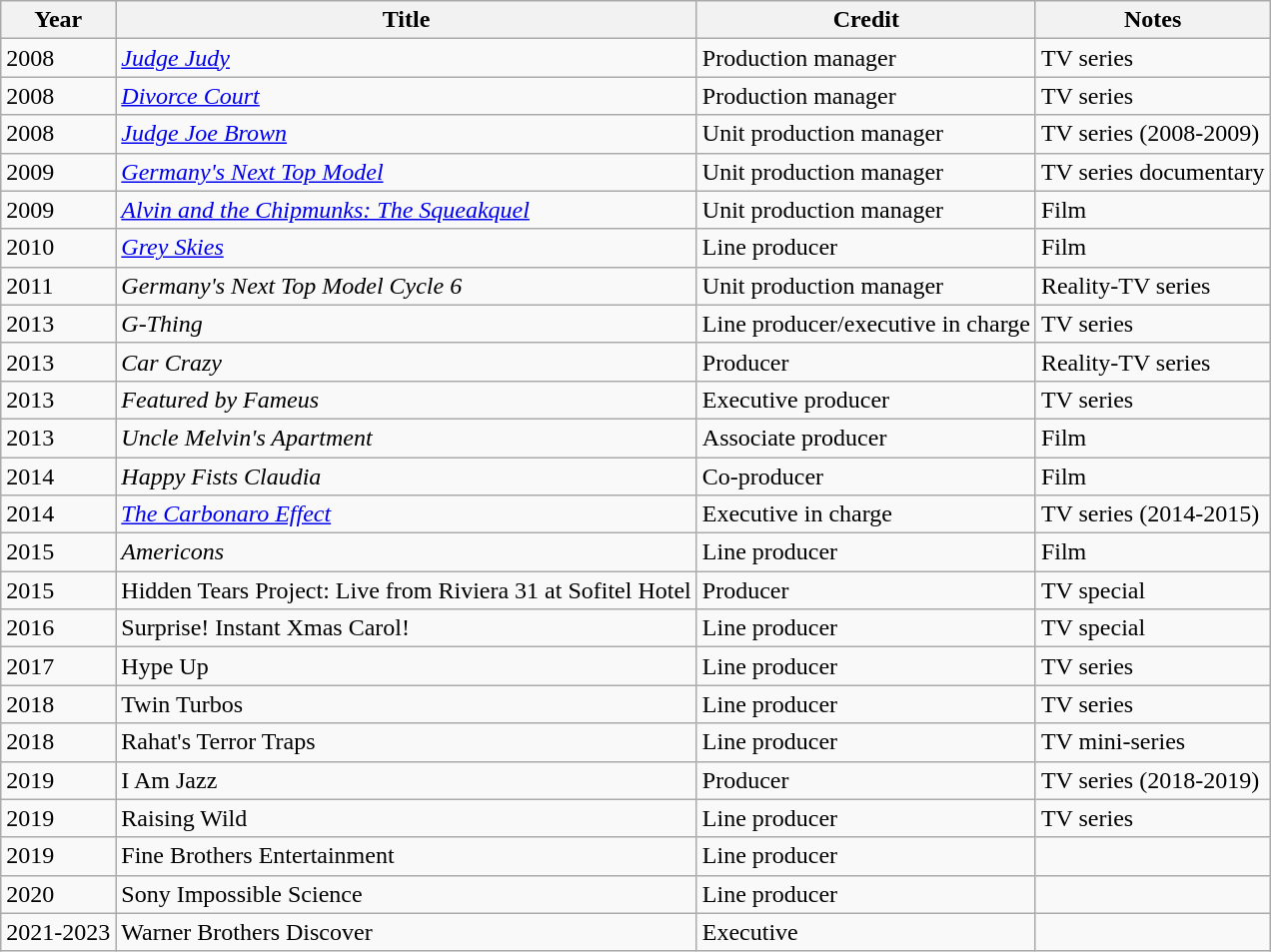<table class="wikitable">
<tr>
<th>Year</th>
<th>Title</th>
<th>Credit</th>
<th>Notes</th>
</tr>
<tr>
<td>2008</td>
<td><em><a href='#'>Judge Judy</a></em></td>
<td>Production manager</td>
<td>TV series</td>
</tr>
<tr>
<td>2008</td>
<td><em><a href='#'>Divorce Court</a></em></td>
<td>Production manager</td>
<td>TV series</td>
</tr>
<tr>
<td>2008</td>
<td><em><a href='#'>Judge Joe Brown</a></em></td>
<td>Unit production manager</td>
<td>TV series (2008-2009)</td>
</tr>
<tr>
<td>2009</td>
<td><em><a href='#'>Germany's Next Top Model</a></em></td>
<td>Unit production manager</td>
<td>TV series documentary</td>
</tr>
<tr>
<td>2009</td>
<td><em><a href='#'>Alvin and the Chipmunks: The Squeakquel</a></em></td>
<td>Unit production manager</td>
<td>Film</td>
</tr>
<tr>
<td>2010</td>
<td><em><a href='#'>Grey Skies</a></em></td>
<td>Line producer</td>
<td>Film</td>
</tr>
<tr>
<td>2011</td>
<td><em>Germany's Next Top Model Cycle 6</em></td>
<td>Unit production manager</td>
<td>Reality-TV series</td>
</tr>
<tr>
<td>2013</td>
<td><em>G-Thing</em></td>
<td>Line producer/executive in charge</td>
<td>TV series</td>
</tr>
<tr>
<td>2013</td>
<td><em>Car Crazy</em></td>
<td>Producer</td>
<td>Reality-TV series</td>
</tr>
<tr>
<td>2013</td>
<td><em>Featured by Fameus</em></td>
<td>Executive producer</td>
<td>TV series</td>
</tr>
<tr>
<td>2013</td>
<td><em>Uncle Melvin's Apartment</em></td>
<td>Associate producer</td>
<td>Film</td>
</tr>
<tr>
<td>2014</td>
<td><em>Happy Fists Claudia</em></td>
<td>Co-producer</td>
<td>Film</td>
</tr>
<tr>
<td>2014</td>
<td><em><a href='#'>The Carbonaro Effect</a></em></td>
<td>Executive in charge</td>
<td>TV series (2014-2015)</td>
</tr>
<tr>
<td>2015</td>
<td><em>Americons</em></td>
<td>Line producer</td>
<td>Film</td>
</tr>
<tr>
<td>2015</td>
<td>Hidden Tears Project: Live from Riviera 31 at Sofitel Hotel</td>
<td>Producer</td>
<td>TV special</td>
</tr>
<tr>
<td>2016</td>
<td>Surprise! Instant Xmas Carol!</td>
<td>Line producer</td>
<td>TV special</td>
</tr>
<tr>
<td>2017</td>
<td>Hype Up</td>
<td>Line producer</td>
<td>TV series</td>
</tr>
<tr>
<td>2018</td>
<td>Twin Turbos</td>
<td>Line producer</td>
<td>TV series</td>
</tr>
<tr>
<td>2018</td>
<td>Rahat's Terror Traps</td>
<td>Line producer</td>
<td>TV mini-series</td>
</tr>
<tr>
<td>2019</td>
<td>I Am Jazz</td>
<td>Producer</td>
<td>TV series (2018-2019)</td>
</tr>
<tr>
<td>2019</td>
<td>Raising Wild</td>
<td>Line producer</td>
<td>TV series</td>
</tr>
<tr>
<td>2019</td>
<td>Fine Brothers Entertainment</td>
<td>Line producer</td>
<td></td>
</tr>
<tr>
<td>2020</td>
<td>Sony Impossible Science</td>
<td>Line producer</td>
<td></td>
</tr>
<tr>
<td>2021-2023</td>
<td>Warner Brothers Discover</td>
<td>Executive</td>
<td></td>
</tr>
</table>
